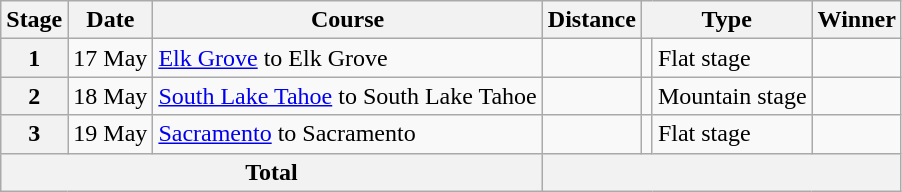<table class=wikitable>
<tr>
<th>Stage</th>
<th>Date</th>
<th>Course</th>
<th>Distance</th>
<th colspan=2>Type</th>
<th>Winner</th>
</tr>
<tr>
<th align=center>1</th>
<td align=center>17 May</td>
<td><a href='#'>Elk Grove</a> to Elk Grove</td>
<td align=center></td>
<td align=center></td>
<td>Flat stage</td>
<td></td>
</tr>
<tr>
<th align=center>2</th>
<td align=center>18 May</td>
<td><a href='#'>South Lake Tahoe</a> to South Lake Tahoe</td>
<td align=center></td>
<td align=center></td>
<td>Mountain stage</td>
<td></td>
</tr>
<tr>
<th align=center>3</th>
<td align=center>19 May</td>
<td><a href='#'>Sacramento</a> to Sacramento</td>
<td align=center></td>
<td align=center></td>
<td>Flat stage</td>
<td></td>
</tr>
<tr>
<th colspan=3>Total</th>
<th colspan=5></th>
</tr>
</table>
